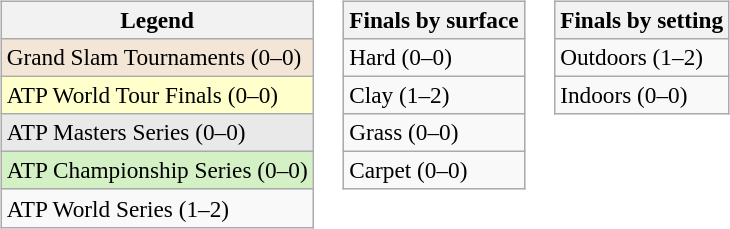<table>
<tr valign=top>
<td><br><table class=wikitable style=font-size:97%>
<tr>
<th>Legend</th>
</tr>
<tr style="background:#f3e6d7;">
<td>Grand Slam Tournaments (0–0)</td>
</tr>
<tr style="background:#ffc;">
<td>ATP World Tour Finals (0–0)</td>
</tr>
<tr style="background:#e9e9e9;">
<td>ATP Masters Series (0–0)</td>
</tr>
<tr style="background:#d4f1c5;">
<td>ATP Championship Series (0–0)</td>
</tr>
<tr>
<td>ATP World Series (1–2)</td>
</tr>
</table>
</td>
<td><br><table class=wikitable style=font-size:97%>
<tr>
<th>Finals by surface</th>
</tr>
<tr>
<td>Hard (0–0)</td>
</tr>
<tr>
<td>Clay (1–2)</td>
</tr>
<tr>
<td>Grass (0–0)</td>
</tr>
<tr>
<td>Carpet (0–0)</td>
</tr>
</table>
</td>
<td><br><table class=wikitable style=font-size:97%>
<tr>
<th>Finals by setting</th>
</tr>
<tr>
<td>Outdoors (1–2)</td>
</tr>
<tr>
<td>Indoors (0–0)</td>
</tr>
</table>
</td>
</tr>
</table>
